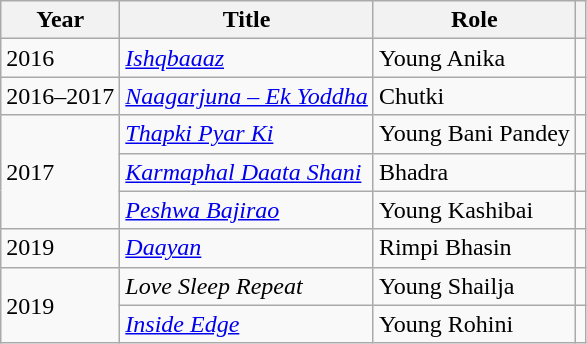<table class="wikitable sortable">
<tr>
<th>Year</th>
<th>Title</th>
<th>Role</th>
<th class=unsortable></th>
</tr>
<tr>
<td>2016</td>
<td><em><a href='#'>Ishqbaaaz</a></em></td>
<td>Young Anika</td>
<td></td>
</tr>
<tr>
<td>2016–2017</td>
<td><em><a href='#'>Naagarjuna – Ek Yoddha</a></em></td>
<td>Chutki</td>
<td></td>
</tr>
<tr>
<td rowspan="3">2017</td>
<td><em><a href='#'>Thapki Pyar Ki</a></em></td>
<td>Young Bani Pandey</td>
<td></td>
</tr>
<tr>
<td><em><a href='#'>Karmaphal Daata Shani</a></em></td>
<td>Bhadra</td>
<td></td>
</tr>
<tr>
<td><em><a href='#'>Peshwa Bajirao</a></em></td>
<td>Young Kashibai</td>
<td></td>
</tr>
<tr>
<td>2019</td>
<td><em><a href='#'>Daayan</a></em></td>
<td>Rimpi Bhasin</td>
<td></td>
</tr>
<tr>
<td rowspan="2">2019</td>
<td><em>Love Sleep Repeat</em></td>
<td>Young Shailja</td>
<td></td>
</tr>
<tr>
<td><em><a href='#'>Inside Edge</a></em></td>
<td>Young Rohini</td>
<td></td>
</tr>
</table>
